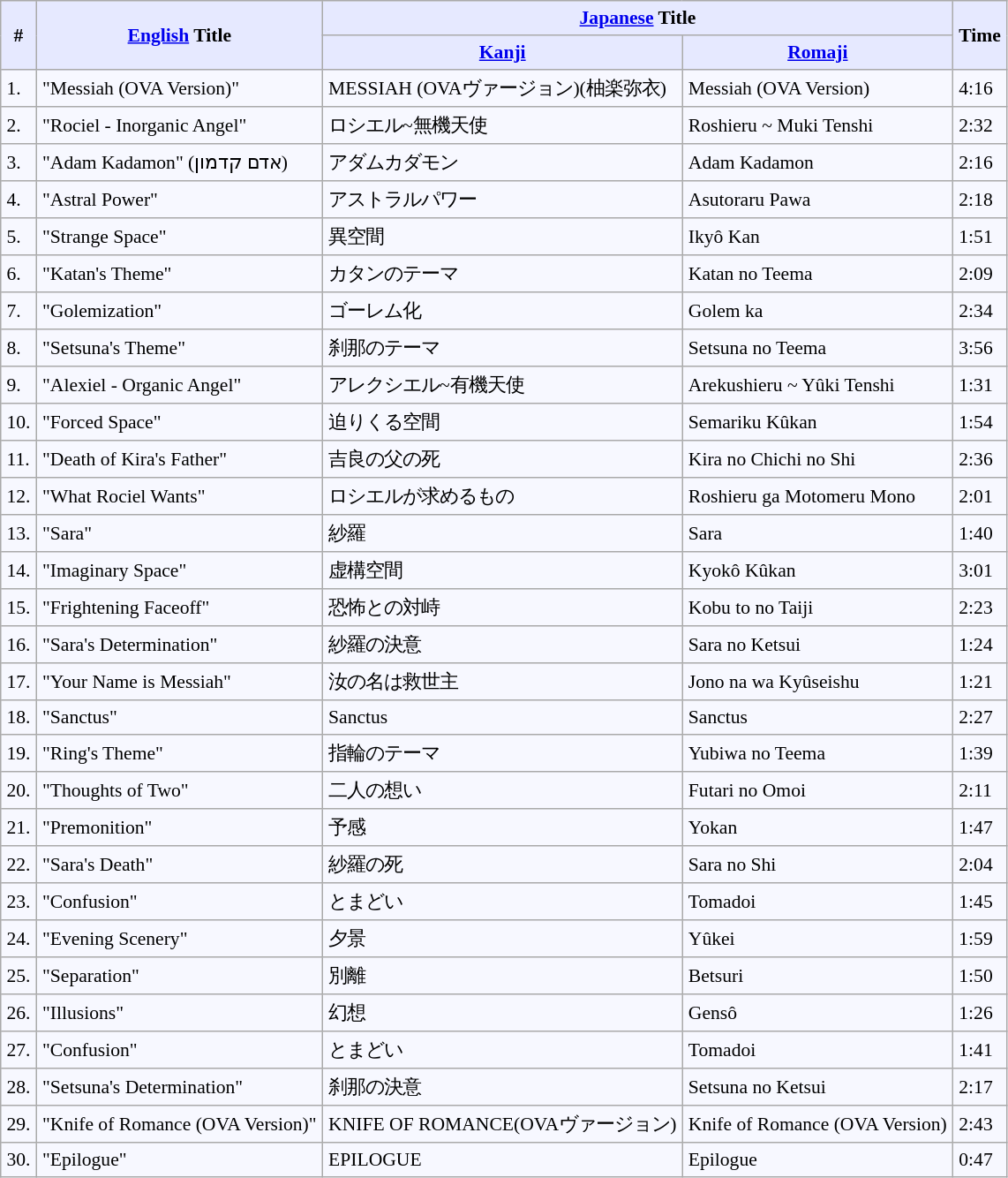<table border="" cellpadding="4" cellspacing="0"  style="border: 1px #aaaaaa solid; border-collapse: collapse; padding: 0.2em; margin: 1em 1em 1em 0; background: #f7f8ff; font-size:0.9em;">
<tr valign="middle" bgcolor="#e6e9ff">
<th rowspan="2">#</th>
<th rowspan="2"><a href='#'>English</a> Title</th>
<th colspan="2"><a href='#'>Japanese</a> Title</th>
<th rowspan="2">Time</th>
</tr>
<tr bgcolor="#e6e9ff">
<th><a href='#'>Kanji</a></th>
<th><a href='#'>Romaji</a></th>
</tr>
<tr>
<td>1.</td>
<td>"Messiah (OVA Version)"</td>
<td>MESSIAH (OVAヴァージョン)(柚楽弥衣)</td>
<td>Messiah (OVA Version)</td>
<td>4:16</td>
</tr>
<tr>
<td>2.</td>
<td>"Rociel - Inorganic Angel"</td>
<td>ロシエル~無機天使</td>
<td>Roshieru ~ Muki Tenshi</td>
<td>2:32</td>
</tr>
<tr>
<td>3.</td>
<td>"Adam Kadamon" (אדם קדמון)</td>
<td>アダムカダモン</td>
<td>Adam Kadamon</td>
<td>2:16</td>
</tr>
<tr>
<td>4.</td>
<td>"Astral Power"</td>
<td>アストラルパワー</td>
<td>Asutoraru Pawa</td>
<td>2:18</td>
</tr>
<tr>
<td>5.</td>
<td>"Strange Space"</td>
<td>異空間</td>
<td>Ikyô Kan</td>
<td>1:51</td>
</tr>
<tr>
<td>6.</td>
<td>"Katan's Theme"</td>
<td>カタンのテーマ</td>
<td>Katan no Teema</td>
<td>2:09</td>
</tr>
<tr>
<td>7.</td>
<td>"Golemization"</td>
<td>ゴーレム化</td>
<td>Golem ka</td>
<td>2:34</td>
</tr>
<tr>
<td>8.</td>
<td>"Setsuna's Theme"</td>
<td>刹那のテーマ</td>
<td>Setsuna no Teema</td>
<td>3:56</td>
</tr>
<tr>
<td>9.</td>
<td>"Alexiel - Organic Angel"</td>
<td>アレクシエル~有機天使</td>
<td>Arekushieru ~ Yûki Tenshi</td>
<td>1:31</td>
</tr>
<tr>
<td>10.</td>
<td>"Forced Space"</td>
<td>迫りくる空間</td>
<td>Semariku Kûkan</td>
<td>1:54</td>
</tr>
<tr>
<td>11.</td>
<td>"Death of Kira's Father"</td>
<td>吉良の父の死</td>
<td>Kira no Chichi no Shi</td>
<td>2:36</td>
</tr>
<tr>
<td>12.</td>
<td>"What Rociel Wants"</td>
<td>ロシエルが求めるもの</td>
<td>Roshieru ga Motomeru Mono</td>
<td>2:01</td>
</tr>
<tr>
<td>13.</td>
<td>"Sara"</td>
<td>紗羅</td>
<td>Sara</td>
<td>1:40</td>
</tr>
<tr>
<td>14.</td>
<td>"Imaginary Space"</td>
<td>虚構空間</td>
<td>Kyokô Kûkan</td>
<td>3:01</td>
</tr>
<tr>
<td>15.</td>
<td>"Frightening Faceoff"</td>
<td>恐怖との対峙</td>
<td>Kobu to no Taiji</td>
<td>2:23</td>
</tr>
<tr>
<td>16.</td>
<td>"Sara's Determination"</td>
<td>紗羅の決意</td>
<td>Sara no Ketsui</td>
<td>1:24</td>
</tr>
<tr>
<td>17.</td>
<td>"Your Name is Messiah"</td>
<td>汝の名は救世主</td>
<td>Jono na wa Kyûseishu</td>
<td>1:21</td>
</tr>
<tr>
<td>18.</td>
<td>"Sanctus"</td>
<td>Sanctus</td>
<td>Sanctus</td>
<td>2:27</td>
</tr>
<tr>
<td>19.</td>
<td>"Ring's Theme"</td>
<td>指輪のテーマ</td>
<td>Yubiwa no Teema</td>
<td>1:39</td>
</tr>
<tr>
<td>20.</td>
<td>"Thoughts of Two"</td>
<td>二人の想い</td>
<td>Futari no Omoi</td>
<td>2:11</td>
</tr>
<tr>
<td>21.</td>
<td>"Premonition"</td>
<td>予感</td>
<td>Yokan</td>
<td>1:47</td>
</tr>
<tr>
<td>22.</td>
<td>"Sara's Death"</td>
<td>紗羅の死</td>
<td>Sara no Shi</td>
<td>2:04</td>
</tr>
<tr>
<td>23.</td>
<td>"Confusion"</td>
<td>とまどい</td>
<td>Tomadoi</td>
<td>1:45</td>
</tr>
<tr>
<td>24.</td>
<td>"Evening Scenery"</td>
<td>夕景</td>
<td>Yûkei</td>
<td>1:59</td>
</tr>
<tr>
<td>25.</td>
<td>"Separation"</td>
<td>別離</td>
<td>Betsuri</td>
<td>1:50</td>
</tr>
<tr>
<td>26.</td>
<td>"Illusions"</td>
<td>幻想</td>
<td>Gensô</td>
<td>1:26</td>
</tr>
<tr>
<td>27.</td>
<td>"Confusion"</td>
<td>とまどい</td>
<td>Tomadoi</td>
<td>1:41</td>
</tr>
<tr>
<td>28.</td>
<td>"Setsuna's Determination"</td>
<td>刹那の決意</td>
<td>Setsuna no Ketsui</td>
<td>2:17</td>
</tr>
<tr>
<td>29.</td>
<td>"Knife of Romance (OVA Version)"</td>
<td>KNIFE OF ROMANCE(OVAヴァージョン)</td>
<td>Knife of Romance (OVA Version)</td>
<td>2:43</td>
</tr>
<tr>
<td>30.</td>
<td>"Epilogue"</td>
<td>EPILOGUE</td>
<td>Epilogue</td>
<td>0:47</td>
</tr>
</table>
